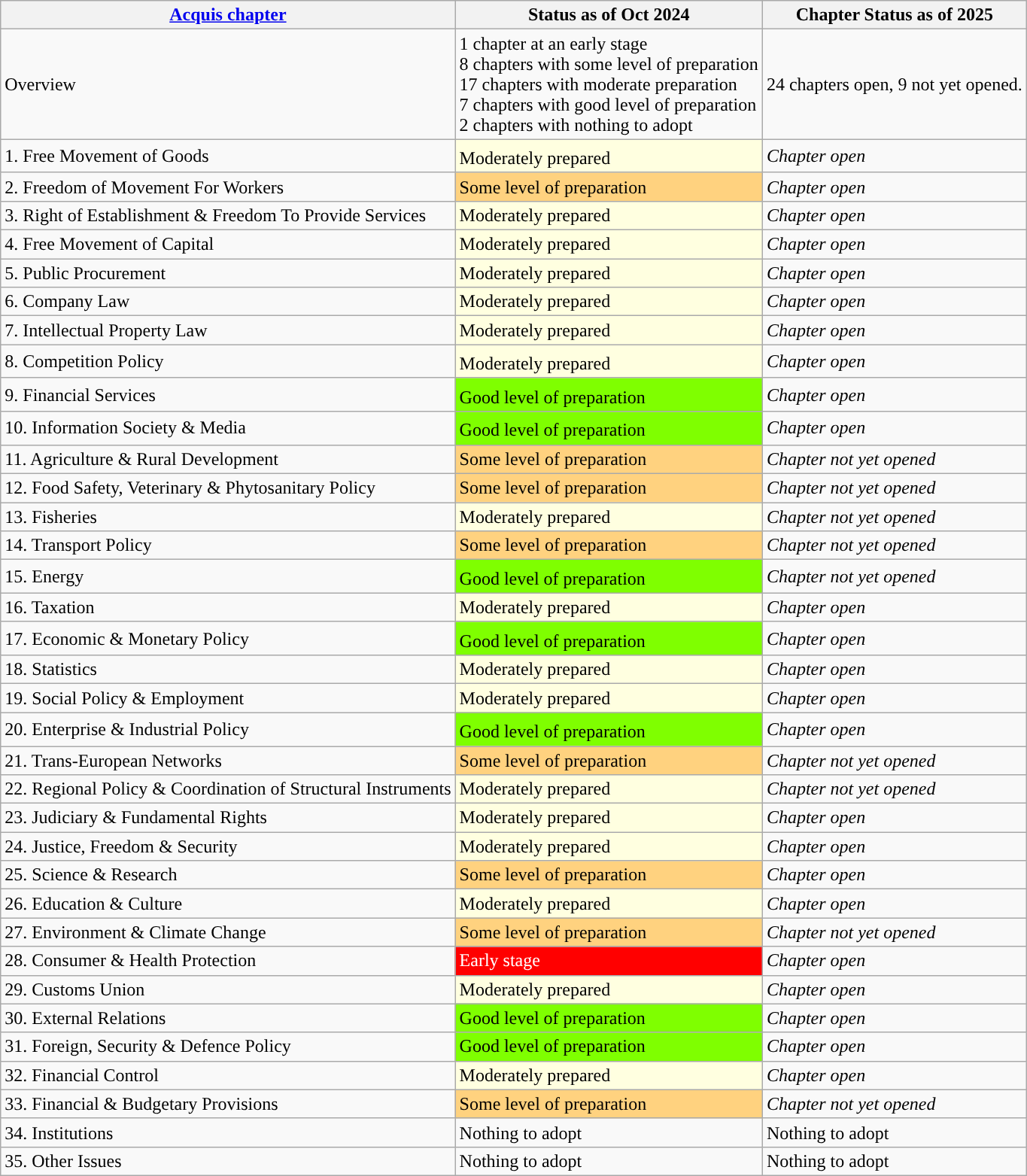<table class="wikitable mw-collapsible mw-collapsed" style="text-align:left; font-size: 1.0em;">
<tr>
<th><a href='#'>Acquis chapter</a></th>
<th>Status as of Oct 2024</th>
<th>Chapter Status as of 2025</th>
</tr>
<tr>
<td style="text-align:left;">Overview</td>
<td>1 chapter at an early stage <br>8 chapters with some level of preparation <br>17 chapters with moderate preparation <br>7 chapters with good level of preparation <br>2 chapters with nothing to adopt</td>
<td>24 chapters open, 9 not yet opened.</td>
</tr>
<tr>
<td style="text-align:left;">1. Free Movement of Goods</td>
<td style="background:#FFFFE0;">Moderately prepared<sup></sup></td>
<td><em>Chapter open</em></td>
</tr>
<tr>
<td style="text-align:left;">2. Freedom of Movement For Workers</td>
<td style="background:#FFD27F">Some level of preparation</td>
<td><em>Chapter open</em></td>
</tr>
<tr>
<td style="text-align:left;">3. Right of Establishment & Freedom To Provide Services</td>
<td style="background:#FFFFE0;">Moderately prepared</td>
<td><em>Chapter open</em></td>
</tr>
<tr>
<td style="text-align:left;">4. Free Movement of Capital</td>
<td style="background:#FFFFE0;">Moderately prepared</td>
<td><em>Chapter open</em></td>
</tr>
<tr>
<td style="text-align:left;">5. Public Procurement</td>
<td style="background:#FFFFE0;">Moderately prepared</td>
<td><em>Chapter open</em></td>
</tr>
<tr>
<td style="text-align:left;">6. Company Law</td>
<td style="background:#FFFFE0;">Moderately prepared</td>
<td><em>Chapter open</em></td>
</tr>
<tr>
<td style="text-align:left;">7. Intellectual Property Law</td>
<td style="background:#FFFFE0;">Moderately prepared</td>
<td><em>Chapter open</em></td>
</tr>
<tr>
<td style="text-align:left;">8. Competition Policy</td>
<td style="background:#FFFFE0;">Moderately prepared<sup></sup></td>
<td><em>Chapter open</em></td>
</tr>
<tr>
<td style="text-align:left;">9. Financial Services</td>
<td style="background:#7fff00;">Good level of preparation<sup></sup></td>
<td><em>Chapter open</em></td>
</tr>
<tr>
<td style="text-align:left;">10. Information Society & Media</td>
<td style="background:#7fff00;">Good level of preparation<sup></sup></td>
<td><em>Chapter open</em></td>
</tr>
<tr>
<td style="text-align:left;">11. Agriculture & Rural Development</td>
<td style="background:#FFD27F">Some level of preparation</td>
<td><em>Chapter not yet opened</em></td>
</tr>
<tr>
<td style="text-align:left;">12. Food Safety, Veterinary & Phytosanitary Policy</td>
<td style="background:#FFD27F">Some level of preparation</td>
<td><em>Chapter not yet opened</em></td>
</tr>
<tr>
<td style="text-align:left;">13. Fisheries</td>
<td style="background:#FFFFE0;">Moderately prepared</td>
<td><em>Chapter not yet opened</em></td>
</tr>
<tr>
<td style="text-align:left;">14. Transport Policy</td>
<td style="background:#FFD27F">Some level of preparation</td>
<td><em>Chapter not yet opened</em></td>
</tr>
<tr>
<td style="text-align:left;">15. Energy</td>
<td style="background:#7fff00;">Good level of preparation<sup></sup></td>
<td><em>Chapter not yet opened</em></td>
</tr>
<tr>
<td style="text-align:left;">16. Taxation</td>
<td style="background:#FFFFE0;">Moderately prepared</td>
<td><em>Chapter open</em></td>
</tr>
<tr>
<td style="text-align:left;">17. Economic & Monetary Policy</td>
<td style="background:#7fff00;">Good level of preparation<sup></sup></td>
<td><em>Chapter open</em></td>
</tr>
<tr>
<td style="text-align:left;">18. Statistics</td>
<td style="background:#FFFFE0;">Moderately prepared</td>
<td><em>Chapter open</em></td>
</tr>
<tr>
<td style="text-align:left;">19. Social Policy & Employment</td>
<td style="background:#FFFFE0">Moderately prepared</td>
<td><em>Chapter open</em></td>
</tr>
<tr>
<td style="text-align:left;">20. Enterprise & Industrial Policy</td>
<td style="background:#7fff00;">Good level of preparation<sup></sup></td>
<td><em>Chapter open</em></td>
</tr>
<tr>
<td style="text-align:left;">21. Trans-European Networks</td>
<td style="background:#FFD27F">Some level of preparation</td>
<td><em>Chapter not yet opened</em></td>
</tr>
<tr>
<td style="text-align:left;">22. Regional Policy & Coordination of Structural Instruments</td>
<td style="background:#FFFFE0;">Moderately prepared</td>
<td><em>Chapter not yet opened</em></td>
</tr>
<tr>
<td style="text-align:left;">23. Judiciary & Fundamental Rights</td>
<td style="background:#FFFFE0;">Moderately prepared</td>
<td><em>Chapter open</em></td>
</tr>
<tr>
<td style="text-align:left;">24. Justice, Freedom & Security</td>
<td style="background:#FFFFE0;">Moderately prepared</td>
<td><em>Chapter open</em></td>
</tr>
<tr>
<td style="text-align:left;">25. Science & Research</td>
<td style="background:#FFD27F">Some level of preparation</td>
<td><em>Chapter open</em></td>
</tr>
<tr>
<td style="text-align:left;">26. Education & Culture</td>
<td style="background:#FFFFE0;">Moderately prepared</td>
<td><em>Chapter open</em></td>
</tr>
<tr>
<td style="text-align:left;">27. Environment & Climate Change</td>
<td style="background:#FFD27F">Some level of preparation</td>
<td><em>Chapter not yet opened</em></td>
</tr>
<tr>
<td style="text-align:left;">28. Consumer & Health Protection</td>
<td style="background:#f00; color:white;">Early stage</td>
<td><em>Chapter open</em></td>
</tr>
<tr>
<td style="text-align:left;">29. Customs Union</td>
<td style="background:#FFFFE0;">Moderately prepared</td>
<td><em>Chapter open</em></td>
</tr>
<tr>
<td style="text-align:left;">30. External Relations</td>
<td style="background:#7fff00;">Good level of preparation</td>
<td><em>Chapter open</em></td>
</tr>
<tr>
<td style="text-align:left;">31. Foreign, Security & Defence Policy</td>
<td style="background:#7fff00;">Good level of preparation</td>
<td><em>Chapter open</em></td>
</tr>
<tr>
<td style="text-align:left;">32. Financial Control</td>
<td style="background:#FFFFE0;">Moderately prepared</td>
<td><em>Chapter open</em></td>
</tr>
<tr>
<td style="text-align:left;">33. Financial & Budgetary Provisions</td>
<td style="background:#FFD27F">Some level of preparation</td>
<td><em>Chapter not yet opened</em></td>
</tr>
<tr>
<td style="text-align:left;">34. Institutions</td>
<td>Nothing to adopt</td>
<td>Nothing to adopt</td>
</tr>
<tr>
<td style="text-align:left;">35. Other Issues</td>
<td>Nothing to adopt</td>
<td>Nothing to adopt</td>
</tr>
</table>
